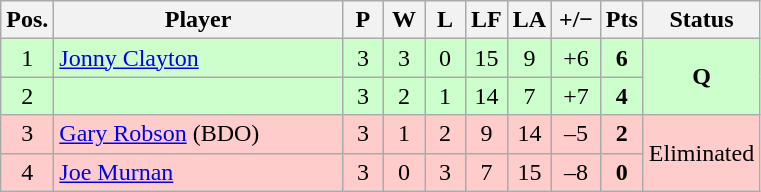<table class="wikitable" style="text-align:center; margin: 1em auto 1em auto, align:left">
<tr>
<th width=20>Pos.</th>
<th width=185>Player</th>
<th width=20>P</th>
<th width=20>W</th>
<th width=20>L</th>
<th width=20>LF</th>
<th width=20>LA</th>
<th width=25>+/−</th>
<th width=20>Pts</th>
<th width=70>Status</th>
</tr>
<tr style="background:#CCFFCC;">
<td>1</td>
<td align=left> <a href='#'>Jonny Clayton</a></td>
<td>3</td>
<td>3</td>
<td>0</td>
<td>15</td>
<td>9</td>
<td>+6</td>
<td><strong>6</strong></td>
<td rowspan=2><strong>Q</strong></td>
</tr>
<tr style="background:#CCFFCC;">
<td>2</td>
<td align=left></td>
<td>3</td>
<td>2</td>
<td>1</td>
<td>14</td>
<td>7</td>
<td>+7</td>
<td><strong>4</strong></td>
</tr>
<tr style="background:#FFCCCC;">
<td>3</td>
<td align=left> <a href='#'>Gary Robson</a> (BDO)</td>
<td>3</td>
<td>1</td>
<td>2</td>
<td>9</td>
<td>14</td>
<td>–5</td>
<td><strong>2</strong></td>
<td rowspan=2>Eliminated</td>
</tr>
<tr style="background:#FFCCCC;"ertret>
<td>4</td>
<td align=left> <a href='#'>Joe Murnan</a></td>
<td>3</td>
<td>0</td>
<td>3</td>
<td>7</td>
<td>15</td>
<td>–8</td>
<td><strong>0</strong></td>
</tr>
</table>
